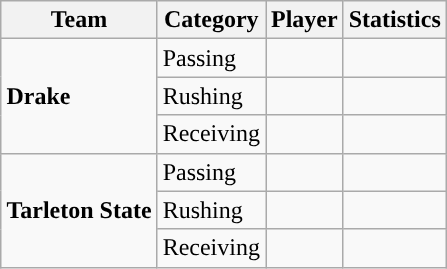<table class="wikitable" style="float: right;">
<tr>
<th>Team</th>
<th>Category</th>
<th>Player</th>
<th>Statistics</th>
</tr>
<tr>
<td rowspan=3><strong>Drake</strong></td>
<td>Passing</td>
<td></td>
<td></td>
</tr>
<tr>
<td>Rushing</td>
<td></td>
<td></td>
</tr>
<tr>
<td>Receiving</td>
<td></td>
<td></td>
</tr>
<tr>
<td rowspan=3><strong>Tarleton State</strong></td>
<td>Passing</td>
<td></td>
<td></td>
</tr>
<tr>
<td>Rushing</td>
<td></td>
<td></td>
</tr>
<tr>
<td>Receiving</td>
<td></td>
<td></td>
</tr>
</table>
